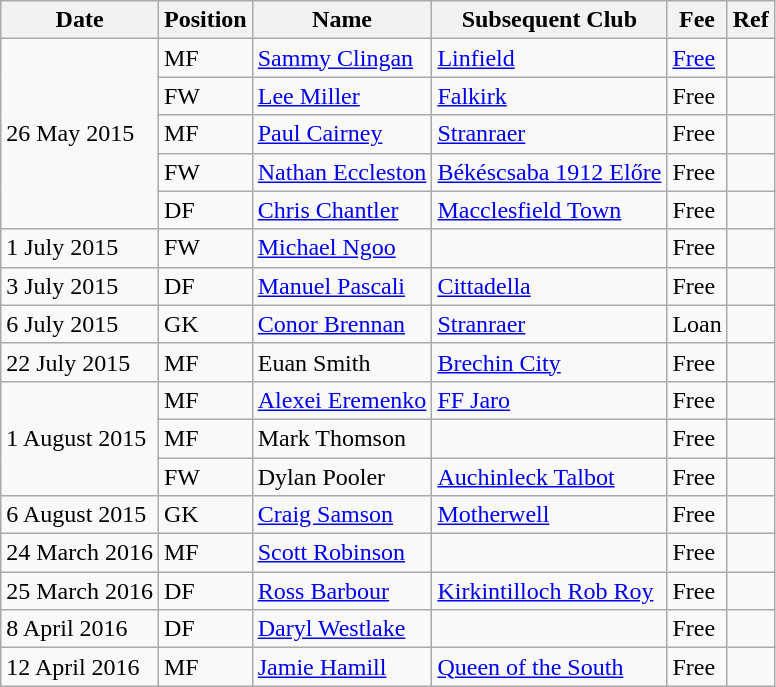<table class="wikitable">
<tr>
<th>Date</th>
<th>Position</th>
<th>Name</th>
<th>Subsequent Club</th>
<th>Fee</th>
<th>Ref</th>
</tr>
<tr>
<td rowspan="5">26 May 2015</td>
<td>MF</td>
<td> <a href='#'>Sammy Clingan</a></td>
<td> <a href='#'>Linfield</a></td>
<td><a href='#'>Free</a></td>
<td></td>
</tr>
<tr>
<td>FW</td>
<td><a href='#'>Lee Miller</a></td>
<td><a href='#'>Falkirk</a></td>
<td>Free</td>
<td></td>
</tr>
<tr>
<td>MF</td>
<td><a href='#'>Paul Cairney</a></td>
<td><a href='#'>Stranraer</a></td>
<td>Free</td>
<td></td>
</tr>
<tr>
<td>FW</td>
<td> <a href='#'>Nathan Eccleston</a></td>
<td> <a href='#'>Békéscsaba 1912 Előre</a></td>
<td>Free</td>
<td></td>
</tr>
<tr>
<td>DF</td>
<td> <a href='#'>Chris Chantler</a></td>
<td> <a href='#'>Macclesfield Town</a></td>
<td>Free</td>
<td></td>
</tr>
<tr>
<td>1 July 2015</td>
<td>FW</td>
<td> <a href='#'>Michael Ngoo</a></td>
<td></td>
<td>Free</td>
<td></td>
</tr>
<tr>
<td>3 July 2015</td>
<td>DF</td>
<td> <a href='#'>Manuel Pascali</a></td>
<td> <a href='#'>Cittadella</a></td>
<td>Free</td>
<td></td>
</tr>
<tr>
<td>6 July 2015</td>
<td>GK</td>
<td> <a href='#'>Conor Brennan</a></td>
<td><a href='#'>Stranraer</a></td>
<td>Loan</td>
<td></td>
</tr>
<tr>
<td>22 July 2015</td>
<td>MF</td>
<td>Euan Smith</td>
<td><a href='#'>Brechin City</a></td>
<td>Free</td>
<td></td>
</tr>
<tr>
<td rowspan="3">1 August 2015</td>
<td>MF</td>
<td> <a href='#'>Alexei Eremenko</a></td>
<td> <a href='#'>FF Jaro</a></td>
<td>Free</td>
<td></td>
</tr>
<tr>
<td>MF</td>
<td>Mark Thomson</td>
<td></td>
<td>Free</td>
<td></td>
</tr>
<tr>
<td>FW</td>
<td>Dylan Pooler</td>
<td><a href='#'>Auchinleck Talbot</a></td>
<td>Free</td>
<td></td>
</tr>
<tr>
<td>6 August 2015</td>
<td>GK</td>
<td><a href='#'>Craig Samson</a></td>
<td><a href='#'>Motherwell</a></td>
<td>Free</td>
<td></td>
</tr>
<tr>
<td>24 March 2016</td>
<td>MF</td>
<td><a href='#'>Scott Robinson</a></td>
<td></td>
<td>Free</td>
<td></td>
</tr>
<tr>
<td>25 March 2016</td>
<td>DF</td>
<td><a href='#'>Ross Barbour</a></td>
<td><a href='#'>Kirkintilloch Rob Roy</a></td>
<td>Free</td>
<td></td>
</tr>
<tr>
<td>8 April 2016</td>
<td>DF</td>
<td> <a href='#'>Daryl Westlake</a></td>
<td></td>
<td>Free</td>
<td></td>
</tr>
<tr>
<td>12 April 2016</td>
<td>MF</td>
<td><a href='#'>Jamie Hamill</a></td>
<td><a href='#'>Queen of the South</a></td>
<td>Free</td>
<td></td>
</tr>
</table>
